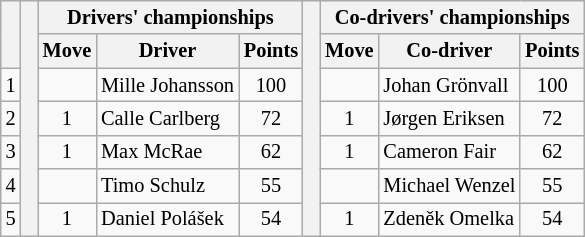<table class="wikitable" style="font-size:85%;">
<tr>
<th rowspan="2"></th>
<th rowspan="7" style="width:5px;"></th>
<th colspan="3">Drivers' championships</th>
<th rowspan="7" style="width:5px;"></th>
<th colspan="3" nowrap="">Co-drivers' championships</th>
</tr>
<tr>
<th>Move</th>
<th>Driver</th>
<th>Points</th>
<th>Move</th>
<th>Co-driver</th>
<th>Points</th>
</tr>
<tr>
<td align="center">1</td>
<td align="center"></td>
<td>Mille Johansson</td>
<td align="center">100</td>
<td align="center"></td>
<td>Johan Grönvall</td>
<td align="center">100</td>
</tr>
<tr>
<td align="center">2</td>
<td align="center"> 1</td>
<td>Calle Carlberg</td>
<td align="center">72</td>
<td align="center"> 1</td>
<td>Jørgen Eriksen</td>
<td align="center">72</td>
</tr>
<tr>
<td align="center">3</td>
<td align="center"> 1</td>
<td>Max McRae</td>
<td align="center">62</td>
<td align="center"> 1</td>
<td>Cameron Fair</td>
<td align="center">62</td>
</tr>
<tr>
<td align="center">4</td>
<td align="center"></td>
<td>Timo Schulz</td>
<td align="center">55</td>
<td align="center"></td>
<td>Michael Wenzel</td>
<td align="center">55</td>
</tr>
<tr>
<td align="center">5</td>
<td align="center"> 1</td>
<td>Daniel Polášek</td>
<td align="center">54</td>
<td align="center"> 1</td>
<td>Zdeněk Omelka</td>
<td align="center">54</td>
</tr>
</table>
